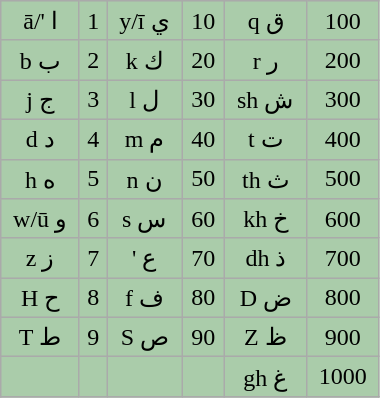<table class="wikitable" border cellpadding=5 style="text-align:center; width:20%; background: #AACCAA; color:black">
<tr>
<td>ā/' ا</td>
<td>1</td>
<td>y/ī ي</td>
<td>10</td>
<td>q ق</td>
<td>100</td>
</tr>
<tr>
<td>b ب</td>
<td>2</td>
<td>k ك</td>
<td>20</td>
<td>r ر</td>
<td>200</td>
</tr>
<tr>
<td>j ج</td>
<td>3</td>
<td>l ل</td>
<td>30</td>
<td>sh ش</td>
<td>300</td>
</tr>
<tr>
<td>d د</td>
<td>4</td>
<td>m م</td>
<td>40</td>
<td>t ت</td>
<td>400</td>
</tr>
<tr>
<td>h ه</td>
<td>5</td>
<td>n ن</td>
<td>50</td>
<td>th ث</td>
<td>500</td>
</tr>
<tr>
<td>w/ū و</td>
<td>6</td>
<td>s س</td>
<td>60</td>
<td>kh خ</td>
<td>600</td>
</tr>
<tr>
<td>z ز</td>
<td>7</td>
<td>' ع</td>
<td>70</td>
<td>dh ذ</td>
<td>700</td>
</tr>
<tr>
<td>H ح</td>
<td>8</td>
<td>f ف</td>
<td>80</td>
<td>D ض</td>
<td>800</td>
</tr>
<tr>
<td>T ط</td>
<td>9</td>
<td>S ص</td>
<td>90</td>
<td>Z ظ</td>
<td>900</td>
</tr>
<tr>
<td></td>
<td></td>
<td></td>
<td></td>
<td>gh غ</td>
<td>1000</td>
</tr>
<tr>
</tr>
</table>
